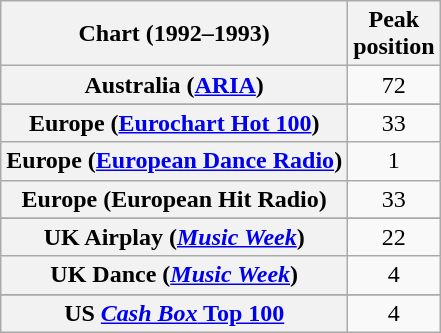<table class="wikitable sortable plainrowheaders" style="text-align:center">
<tr>
<th scope="col">Chart (1992–1993)</th>
<th scope="col">Peak<br>position</th>
</tr>
<tr>
<th scope="row">Australia (<a href='#'>ARIA</a>)</th>
<td>72</td>
</tr>
<tr>
</tr>
<tr>
</tr>
<tr>
</tr>
<tr>
<th scope="row">Europe (<a href='#'>Eurochart Hot 100</a>)</th>
<td>33</td>
</tr>
<tr>
<th scope="row">Europe (<a href='#'>European Dance Radio</a>)</th>
<td>1</td>
</tr>
<tr>
<th scope="row">Europe (European Hit Radio)</th>
<td>33</td>
</tr>
<tr>
</tr>
<tr>
</tr>
<tr>
</tr>
<tr>
</tr>
<tr>
</tr>
<tr>
</tr>
<tr>
</tr>
<tr>
<th scope="row">UK Airplay (<em><a href='#'>Music Week</a></em>)</th>
<td>22</td>
</tr>
<tr>
<th scope="row">UK Dance (<em><a href='#'>Music Week</a></em>)</th>
<td>4</td>
</tr>
<tr>
</tr>
<tr>
</tr>
<tr>
</tr>
<tr>
</tr>
<tr>
<th scope="row">US <a href='#'><em>Cash Box</em> Top 100</a></th>
<td>4</td>
</tr>
</table>
